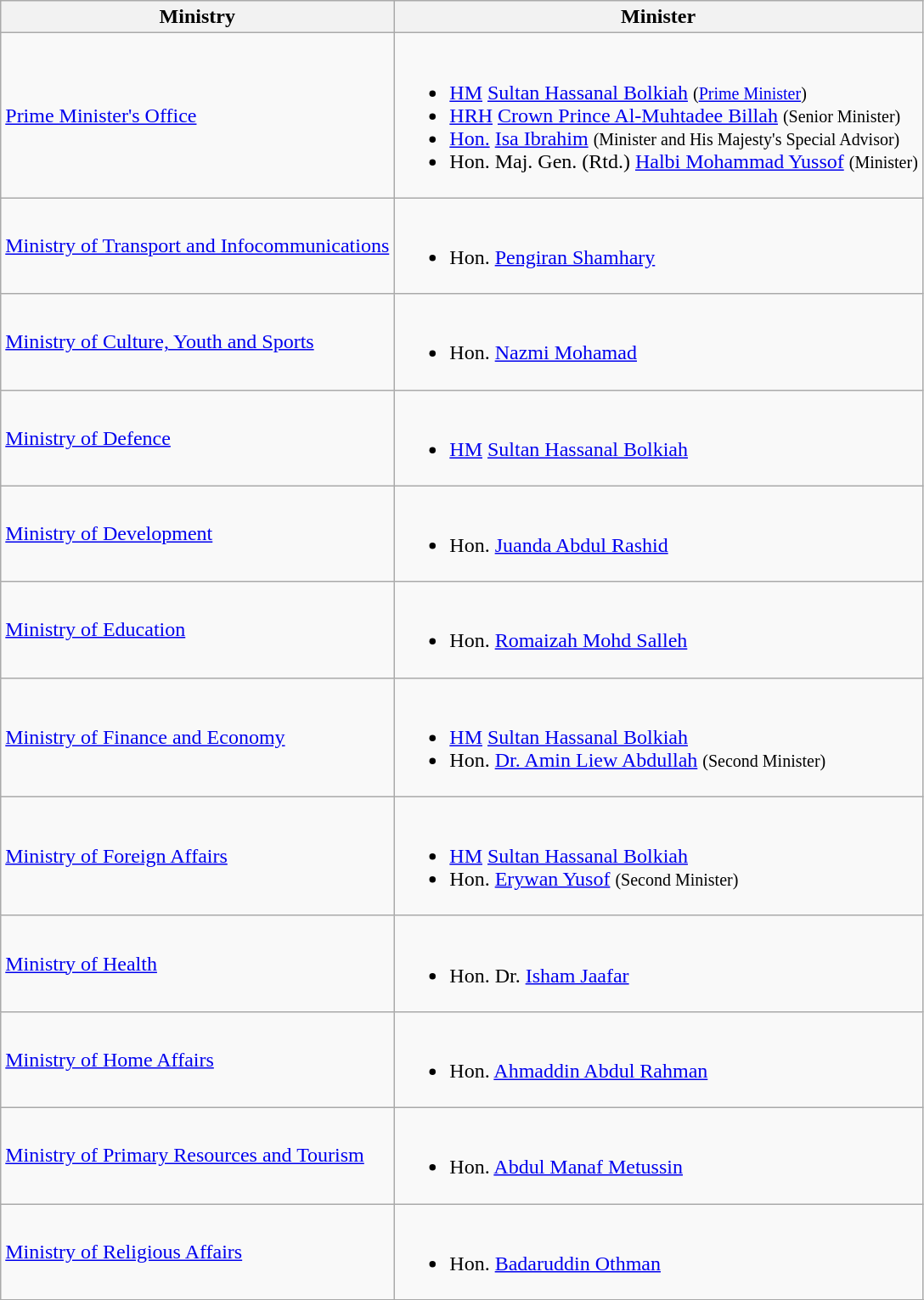<table class="wikitable sortable">
<tr>
<th>Ministry</th>
<th>Minister</th>
</tr>
<tr>
<td><a href='#'>Prime Minister's Office</a></td>
<td><br><ul><li><a href='#'>HM</a> <a href='#'>Sultan Hassanal Bolkiah</a> <small>(<a href='#'>Prime Minister</a>)</small></li><li><a href='#'>HRH</a> <a href='#'>Crown Prince Al-Muhtadee Billah</a> <small>(Senior Minister)</small></li><li><a href='#'>Hon.</a> <a href='#'>Isa Ibrahim</a> <small>(Minister and His Majesty's Special Advisor)</small></li><li>Hon. Maj. Gen. (Rtd.) <a href='#'>Halbi Mohammad Yussof</a> <small>(Minister)</small></li></ul></td>
</tr>
<tr>
<td><a href='#'>Ministry of Transport and Infocommunications</a></td>
<td><br><ul><li>Hon. <a href='#'>Pengiran Shamhary</a></li></ul></td>
</tr>
<tr>
<td><a href='#'>Ministry of Culture, Youth and Sports</a></td>
<td><br><ul><li>Hon. <a href='#'>Nazmi Mohamad</a></li></ul></td>
</tr>
<tr>
<td><a href='#'>Ministry of Defence</a></td>
<td><br><ul><li><a href='#'>HM</a> <a href='#'>Sultan Hassanal Bolkiah</a></li></ul></td>
</tr>
<tr>
<td><a href='#'>Ministry of Development</a></td>
<td><br><ul><li>Hon. <a href='#'>Juanda Abdul Rashid</a></li></ul></td>
</tr>
<tr>
<td><a href='#'>Ministry of Education</a></td>
<td><br><ul><li>Hon. <a href='#'>Romaizah Mohd Salleh</a></li></ul></td>
</tr>
<tr>
<td><a href='#'>Ministry of Finance and Economy</a></td>
<td><br><ul><li><a href='#'>HM</a> <a href='#'>Sultan Hassanal Bolkiah</a></li><li>Hon. <a href='#'>Dr. Amin Liew Abdullah</a> <small>(Second Minister)</small></li></ul></td>
</tr>
<tr>
<td><a href='#'>Ministry of Foreign Affairs</a></td>
<td><br><ul><li><a href='#'>HM</a> <a href='#'>Sultan Hassanal Bolkiah</a></li><li>Hon. <a href='#'>Erywan Yusof</a> <small>(Second Minister)</small></li></ul></td>
</tr>
<tr>
<td><a href='#'>Ministry of Health</a></td>
<td><br><ul><li>Hon. Dr. <a href='#'>Isham Jaafar</a></li></ul></td>
</tr>
<tr>
<td><a href='#'>Ministry of Home Affairs</a></td>
<td><br><ul><li>Hon. <a href='#'>Ahmaddin Abdul Rahman</a></li></ul></td>
</tr>
<tr>
<td><a href='#'>Ministry of Primary Resources and Tourism</a></td>
<td><br><ul><li>Hon. <a href='#'>Abdul Manaf Metussin</a></li></ul></td>
</tr>
<tr>
<td><a href='#'>Ministry of Religious Affairs</a></td>
<td><br><ul><li>Hon. <a href='#'>Badaruddin Othman</a></li></ul></td>
</tr>
<tr>
</tr>
</table>
